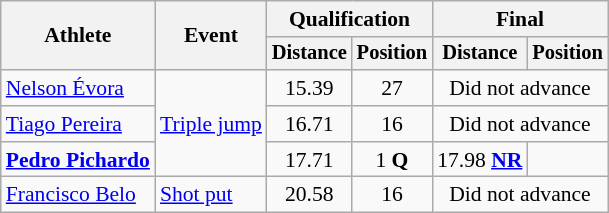<table class=wikitable style="font-size:90%">
<tr>
<th rowspan="2">Athlete</th>
<th rowspan="2">Event</th>
<th colspan="2">Qualification</th>
<th colspan="2">Final</th>
</tr>
<tr style="font-size:95%">
<th>Distance</th>
<th>Position</th>
<th>Distance</th>
<th>Position</th>
</tr>
<tr align=center>
<td align=left><a href='#'>Nelson Évora</a></td>
<td align=left rowspan=3><a href='#'>Triple jump</a></td>
<td>15.39</td>
<td>27</td>
<td colspan=2>Did not advance</td>
</tr>
<tr align=center>
<td align=left><a href='#'>Tiago Pereira</a></td>
<td>16.71</td>
<td>16</td>
<td colspan=2>Did not advance</td>
</tr>
<tr align=center>
<td align=left><strong><a href='#'>Pedro Pichardo</a></strong></td>
<td>17.71</td>
<td>1 <strong>Q</strong></td>
<td>17.98 <strong><a href='#'>NR</a></strong></td>
<td></td>
</tr>
<tr align=center>
<td align=left><a href='#'>Francisco Belo</a></td>
<td align=left><a href='#'>Shot put</a></td>
<td>20.58</td>
<td>16</td>
<td colspan=2>Did not advance</td>
</tr>
</table>
